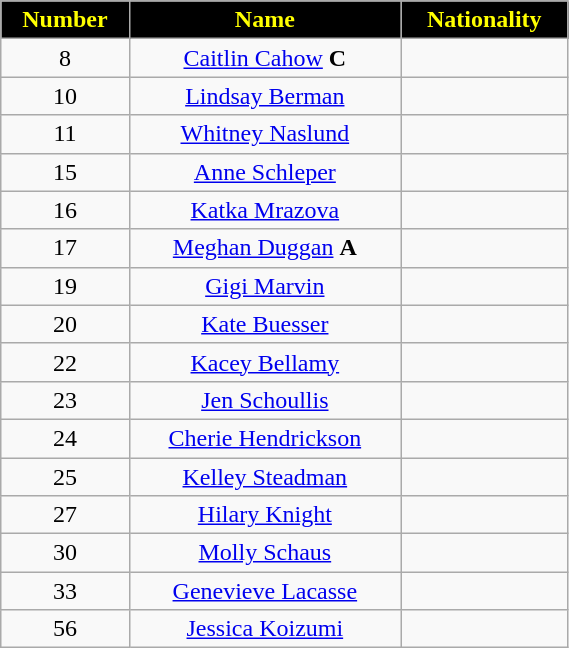<table class="wikitable" style="width:30%;">
<tr style="text-align:center; background:black; color:yellow;">
<td><strong>Number</strong></td>
<td><strong>Name</strong></td>
<td><strong>Nationality</strong></td>
</tr>
<tr style="text-align:center;" bgcolor="">
<td>8</td>
<td><a href='#'>Caitlin Cahow</a> <strong>C</strong></td>
<td></td>
</tr>
<tr style="text-align:center;" bgcolor="">
<td>10</td>
<td><a href='#'>Lindsay Berman</a></td>
<td></td>
</tr>
<tr style="text-align:center;" bgcolor="">
<td>11</td>
<td><a href='#'>Whitney Naslund</a></td>
<td></td>
</tr>
<tr style="text-align:center;" bgcolor="">
<td>15</td>
<td><a href='#'>Anne Schleper</a></td>
<td></td>
</tr>
<tr style="text-align:center;" bgcolor="">
<td>16</td>
<td><a href='#'>Katka Mrazova</a></td>
<td></td>
</tr>
<tr style="text-align:center;" bgcolor="">
<td>17</td>
<td><a href='#'>Meghan Duggan</a>  <strong>A</strong></td>
<td></td>
</tr>
<tr style="text-align:center;" bgcolor="">
<td>19</td>
<td><a href='#'>Gigi Marvin</a></td>
<td></td>
</tr>
<tr style="text-align:center;" bgcolor="">
<td>20</td>
<td><a href='#'>Kate Buesser</a></td>
<td></td>
</tr>
<tr style="text-align:center;" bgcolor="">
<td>22</td>
<td><a href='#'>Kacey Bellamy</a></td>
<td></td>
</tr>
<tr style="text-align:center;" bgcolor="">
<td>23</td>
<td><a href='#'>Jen Schoullis</a></td>
<td></td>
</tr>
<tr style="text-align:center;" bgcolor="">
<td>24</td>
<td><a href='#'>Cherie Hendrickson</a></td>
<td></td>
</tr>
<tr style="text-align:center;" bgcolor="">
<td>25</td>
<td><a href='#'>Kelley Steadman</a></td>
<td></td>
</tr>
<tr style="text-align:center;" bgcolor="">
<td>27</td>
<td><a href='#'>Hilary Knight</a></td>
<td></td>
</tr>
<tr style="text-align:center;" bgcolor="">
<td>30</td>
<td><a href='#'>Molly Schaus</a></td>
<td></td>
</tr>
<tr style="text-align:center;" bgcolor="">
<td>33</td>
<td><a href='#'>Genevieve Lacasse</a></td>
<td></td>
</tr>
<tr style="text-align:center;" bgcolor="">
<td>56</td>
<td><a href='#'>Jessica Koizumi</a></td>
<td></td>
</tr>
</table>
